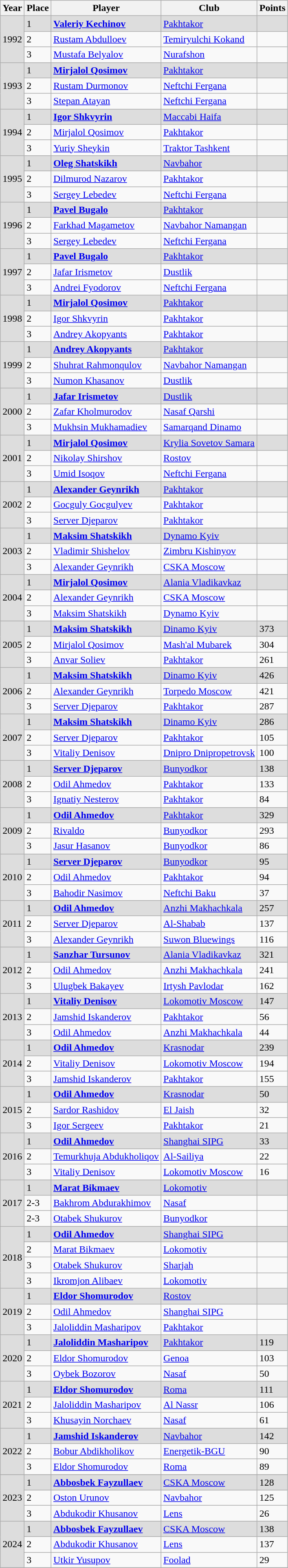<table class="wikitable">
<tr>
<th>Year</th>
<th>Place</th>
<th>Player</th>
<th>Club</th>
<th>Points</th>
</tr>
<tr bgcolor=#dddddd>
<td rowspan="3">1992</td>
<td>1</td>
<td><strong><a href='#'>Valeriy Kechinov</a></strong></td>
<td> <a href='#'>Pakhtakor</a></td>
<td></td>
</tr>
<tr>
<td>2</td>
<td><a href='#'>Rustam Abdulloev</a></td>
<td> <a href='#'>Temiryulchi Kokand</a></td>
<td></td>
</tr>
<tr>
<td>3</td>
<td><a href='#'>Mustafa Belyalov</a></td>
<td> <a href='#'>Nurafshon</a></td>
<td></td>
</tr>
<tr bgcolor=#dddddd>
<td rowspan="3">1993</td>
<td>1</td>
<td><strong><a href='#'>Mirjalol Qosimov</a></strong></td>
<td> <a href='#'>Pakhtakor</a></td>
<td></td>
</tr>
<tr>
<td>2</td>
<td><a href='#'>Rustam Durmonov</a></td>
<td> <a href='#'>Neftchi Fergana</a></td>
<td></td>
</tr>
<tr>
<td>3</td>
<td><a href='#'>Stepan Atayan</a></td>
<td> <a href='#'>Neftchi Fergana</a></td>
<td></td>
</tr>
<tr bgcolor=#dddddd>
<td rowspan="3">1994</td>
<td>1</td>
<td><strong><a href='#'>Igor Shkvyrin</a></strong></td>
<td> <a href='#'>Maccabi Haifa</a></td>
<td></td>
</tr>
<tr>
<td>2</td>
<td><a href='#'>Mirjalol Qosimov</a></td>
<td> <a href='#'>Pakhtakor</a></td>
<td></td>
</tr>
<tr>
<td>3</td>
<td><a href='#'>Yuriy Sheykin</a></td>
<td> <a href='#'>Traktor Tashkent</a></td>
<td></td>
</tr>
<tr bgcolor=#dddddd>
<td rowspan="3">1995</td>
<td>1</td>
<td><strong><a href='#'>Oleg Shatskikh</a></strong></td>
<td> <a href='#'>Navbahor</a></td>
<td></td>
</tr>
<tr>
<td>2</td>
<td><a href='#'>Dilmurod Nazarov</a></td>
<td> <a href='#'>Pakhtakor</a></td>
<td></td>
</tr>
<tr>
<td>3</td>
<td><a href='#'>Sergey Lebedev</a></td>
<td> <a href='#'>Neftchi Fergana</a></td>
<td></td>
</tr>
<tr bgcolor=#dddddd>
<td rowspan="3">1996</td>
<td>1</td>
<td><strong><a href='#'>Pavel Bugalo</a></strong></td>
<td> <a href='#'>Pakhtakor</a></td>
<td></td>
</tr>
<tr>
<td>2</td>
<td><a href='#'>Farkhad Magametov</a></td>
<td> <a href='#'>Navbahor Namangan</a></td>
<td></td>
</tr>
<tr>
<td>3</td>
<td><a href='#'>Sergey Lebedev</a></td>
<td> <a href='#'>Neftchi Fergana</a></td>
<td></td>
</tr>
<tr bgcolor=#dddddd>
<td rowspan="3">1997</td>
<td>1</td>
<td><strong><a href='#'>Pavel Bugalo</a></strong></td>
<td> <a href='#'>Pakhtakor</a></td>
<td></td>
</tr>
<tr>
<td>2</td>
<td><a href='#'>Jafar Irismetov</a></td>
<td> <a href='#'>Dustlik</a></td>
<td></td>
</tr>
<tr>
<td>3</td>
<td><a href='#'>Andrei Fyodorov</a></td>
<td> <a href='#'>Neftchi Fergana</a></td>
<td></td>
</tr>
<tr bgcolor=#dddddd>
<td rowspan="3">1998</td>
<td>1</td>
<td><strong><a href='#'>Mirjalol Qosimov</a></strong></td>
<td> <a href='#'>Pakhtakor</a></td>
<td></td>
</tr>
<tr>
<td>2</td>
<td><a href='#'>Igor Shkvyrin</a></td>
<td> <a href='#'>Pakhtakor</a></td>
<td></td>
</tr>
<tr>
<td>3</td>
<td><a href='#'>Andrey Akopyants</a></td>
<td> <a href='#'>Pakhtakor</a></td>
<td></td>
</tr>
<tr bgcolor=#dddddd>
<td rowspan="3">1999</td>
<td>1</td>
<td><strong><a href='#'>Andrey Akopyants</a></strong></td>
<td> <a href='#'>Pakhtakor</a></td>
<td></td>
</tr>
<tr>
<td>2</td>
<td><a href='#'>Shuhrat Rahmonqulov</a></td>
<td> <a href='#'>Navbahor Namangan</a></td>
<td></td>
</tr>
<tr>
<td>3</td>
<td><a href='#'>Numon Khasanov</a></td>
<td> <a href='#'>Dustlik</a></td>
<td></td>
</tr>
<tr bgcolor=#dddddd>
<td rowspan="3">2000</td>
<td>1</td>
<td><strong><a href='#'>Jafar Irismetov</a></strong></td>
<td> <a href='#'>Dustlik</a></td>
<td></td>
</tr>
<tr>
<td>2</td>
<td><a href='#'>Zafar Kholmurodov</a></td>
<td> <a href='#'>Nasaf Qarshi</a></td>
<td></td>
</tr>
<tr>
<td>3</td>
<td><a href='#'>Mukhsin Mukhamadiev</a></td>
<td> <a href='#'>Samarqand Dinamo</a></td>
<td></td>
</tr>
<tr bgcolor=#dddddd>
<td rowspan="3">2001</td>
<td>1</td>
<td><strong><a href='#'>Mirjalol Qosimov</a></strong></td>
<td> <a href='#'>Krylia Sovetov Samara</a></td>
<td></td>
</tr>
<tr>
<td>2</td>
<td><a href='#'>Nikolay Shirshov</a></td>
<td> <a href='#'>Rostov</a></td>
<td></td>
</tr>
<tr>
<td>3</td>
<td><a href='#'>Umid Isoqov</a></td>
<td> <a href='#'>Neftchi Fergana</a></td>
<td></td>
</tr>
<tr bgcolor=#dddddd>
<td rowspan="3">2002</td>
<td>1</td>
<td><strong><a href='#'>Alexander Geynrikh</a></strong></td>
<td> <a href='#'>Pakhtakor</a></td>
<td></td>
</tr>
<tr>
<td>2</td>
<td><a href='#'>Gocguly Gocgulyev</a></td>
<td> <a href='#'>Pakhtakor</a></td>
<td></td>
</tr>
<tr>
<td>3</td>
<td><a href='#'>Server Djeparov</a></td>
<td> <a href='#'>Pakhtakor</a></td>
<td></td>
</tr>
<tr bgcolor=#dddddd>
<td rowspan="3">2003</td>
<td>1</td>
<td><strong><a href='#'>Maksim Shatskikh</a></strong></td>
<td> <a href='#'>Dynamo Kyiv</a></td>
<td></td>
</tr>
<tr>
<td>2</td>
<td><a href='#'>Vladimir Shishelov</a></td>
<td> <a href='#'>Zimbru Kishinyov</a></td>
<td></td>
</tr>
<tr>
<td>3</td>
<td><a href='#'>Alexander Geynrikh</a></td>
<td> <a href='#'>CSKA Moscow</a></td>
<td></td>
</tr>
<tr bgcolor=#dddddd>
<td rowspan="3">2004</td>
<td>1</td>
<td><strong><a href='#'>Mirjalol Qosimov</a></strong></td>
<td> <a href='#'>Alania Vladikavkaz</a></td>
<td></td>
</tr>
<tr>
<td>2</td>
<td><a href='#'>Alexander Geynrikh</a></td>
<td> <a href='#'>CSKA Moscow</a></td>
<td></td>
</tr>
<tr>
<td>3</td>
<td><a href='#'>Maksim Shatskikh</a></td>
<td> <a href='#'>Dynamo Kyiv</a></td>
<td></td>
</tr>
<tr bgcolor=#dddddd>
<td rowspan="3">2005</td>
<td>1 </td>
<td><strong><a href='#'>Maksim Shatskikh</a></strong></td>
<td> <a href='#'>Dinamo Kyiv</a></td>
<td>373 </td>
</tr>
<tr>
<td>2</td>
<td><a href='#'>Mirjalol Qosimov</a></td>
<td> <a href='#'>Mash'al Mubarek</a></td>
<td>304</td>
</tr>
<tr>
<td>3</td>
<td><a href='#'>Anvar Soliev</a></td>
<td> <a href='#'>Pakhtakor</a></td>
<td>261</td>
</tr>
<tr bgcolor=#dddddd>
<td rowspan="3">2006</td>
<td>1</td>
<td><strong><a href='#'>Maksim Shatskikh</a></strong></td>
<td> <a href='#'>Dinamo Kyiv</a></td>
<td>426 </td>
</tr>
<tr>
<td>2</td>
<td><a href='#'>Alexander Geynrikh</a></td>
<td> <a href='#'>Torpedo Moscow</a></td>
<td>421</td>
</tr>
<tr>
<td>3</td>
<td><a href='#'>Server Djeparov</a></td>
<td> <a href='#'>Pakhtakor</a></td>
<td>287</td>
</tr>
<tr bgcolor=#dddddd>
<td rowspan="3">2007</td>
<td>1</td>
<td><strong><a href='#'>Maksim Shatskikh</a></strong></td>
<td> <a href='#'>Dinamo Kyiv</a></td>
<td>286 </td>
</tr>
<tr>
<td>2</td>
<td><a href='#'>Server Djeparov</a></td>
<td> <a href='#'>Pakhtakor</a></td>
<td>105</td>
</tr>
<tr>
<td>3</td>
<td><a href='#'>Vitaliy Denisov</a></td>
<td> <a href='#'>Dnipro Dnipropetrovsk</a></td>
<td>100</td>
</tr>
<tr bgcolor=#dddddd>
<td rowspan="3">2008</td>
<td>1</td>
<td><strong><a href='#'>Server Djeparov</a></strong></td>
<td> <a href='#'>Bunyodkor</a></td>
<td>138 </td>
</tr>
<tr>
<td>2</td>
<td><a href='#'>Odil Ahmedov</a></td>
<td> <a href='#'>Pakhtakor</a></td>
<td>133</td>
</tr>
<tr>
<td>3</td>
<td><a href='#'>Ignatiy Nesterov</a></td>
<td> <a href='#'>Pakhtakor</a></td>
<td>84</td>
</tr>
<tr bgcolor=#dddddd>
<td rowspan="3">2009</td>
<td>1</td>
<td><strong><a href='#'>Odil Ahmedov</a></strong></td>
<td> <a href='#'>Pakhtakor</a></td>
<td>329 </td>
</tr>
<tr>
<td>2</td>
<td><a href='#'>Rivaldo</a></td>
<td> <a href='#'>Bunyodkor</a></td>
<td>293</td>
</tr>
<tr>
<td>3</td>
<td><a href='#'>Jasur Hasanov</a></td>
<td> <a href='#'>Bunyodkor</a></td>
<td>86</td>
</tr>
<tr bgcolor=#dddddd>
<td rowspan="3">2010</td>
<td>1</td>
<td><strong><a href='#'>Server Djeparov</a></strong></td>
<td> <a href='#'>Bunyodkor</a></td>
<td>95 </td>
</tr>
<tr>
<td>2</td>
<td><a href='#'>Odil Ahmedov</a></td>
<td> <a href='#'>Pakhtakor</a></td>
<td>94</td>
</tr>
<tr>
<td>3</td>
<td><a href='#'>Bahodir Nasimov</a></td>
<td> <a href='#'>Neftchi Baku</a></td>
<td>37</td>
</tr>
<tr bgcolor=#dddddd>
<td rowspan="3">2011</td>
<td>1</td>
<td><strong><a href='#'>Odil Ahmedov</a></strong></td>
<td> <a href='#'>Anzhi Makhachkala</a></td>
<td>257 </td>
</tr>
<tr>
<td>2</td>
<td><a href='#'>Server Djeparov</a></td>
<td> <a href='#'>Al-Shabab</a></td>
<td>137 </td>
</tr>
<tr>
<td>3</td>
<td><a href='#'>Alexander Geynrikh</a></td>
<td> <a href='#'>Suwon Bluewings</a></td>
<td>116</td>
</tr>
<tr bgcolor=#dddddd>
<td rowspan="3">2012</td>
<td>1</td>
<td><strong><a href='#'>Sanzhar Tursunov</a></strong></td>
<td> <a href='#'>Alania Vladikavkaz</a></td>
<td>321 </td>
</tr>
<tr>
<td>2</td>
<td><a href='#'>Odil Ahmedov</a></td>
<td> <a href='#'>Anzhi Makhachkala</a></td>
<td>241</td>
</tr>
<tr>
<td>3</td>
<td><a href='#'>Ulugbek Bakayev</a></td>
<td> <a href='#'>Irtysh Pavlodar</a></td>
<td>162</td>
</tr>
<tr bgcolor=#dddddd>
<td rowspan="3">2013</td>
<td>1</td>
<td><strong><a href='#'>Vitaliy Denisov</a></strong></td>
<td> <a href='#'>Lokomotiv Moscow</a></td>
<td>147 </td>
</tr>
<tr>
<td>2</td>
<td><a href='#'>Jamshid Iskanderov</a></td>
<td> <a href='#'>Pakhtakor</a></td>
<td>56</td>
</tr>
<tr>
<td>3</td>
<td><a href='#'>Odil Ahmedov</a></td>
<td> <a href='#'>Anzhi Makhachkala</a></td>
<td>44</td>
</tr>
<tr bgcolor=#dddddd>
<td rowspan="3">2014</td>
<td>1</td>
<td><strong><a href='#'>Odil Ahmedov</a></strong></td>
<td> <a href='#'>Krasnodar</a></td>
<td>239 </td>
</tr>
<tr>
<td>2</td>
<td><a href='#'>Vitaliy Denisov</a></td>
<td> <a href='#'>Lokomotiv Moscow</a></td>
<td>194</td>
</tr>
<tr>
<td>3</td>
<td><a href='#'>Jamshid Iskanderov</a></td>
<td> <a href='#'>Pakhtakor</a></td>
<td>155</td>
</tr>
<tr bgcolor=#dddddd>
<td rowspan="3">2015</td>
<td>1</td>
<td><strong><a href='#'>Odil Ahmedov</a></strong></td>
<td> <a href='#'>Krasnodar</a></td>
<td>50</td>
</tr>
<tr>
<td>2</td>
<td><a href='#'>Sardor Rashidov</a></td>
<td> <a href='#'>El Jaish</a></td>
<td>32</td>
</tr>
<tr>
<td>3</td>
<td><a href='#'>Igor Sergeev</a></td>
<td> <a href='#'>Pakhtakor</a></td>
<td>21</td>
</tr>
<tr bgcolor=#dddddd>
<td rowspan="3">2016</td>
<td>1</td>
<td><strong><a href='#'>Odil Ahmedov</a></strong></td>
<td> <a href='#'>Shanghai SIPG</a></td>
<td>33 </td>
</tr>
<tr>
<td>2</td>
<td><a href='#'>Temurkhuja Abdukholiqov</a></td>
<td> <a href='#'>Al-Sailiya</a></td>
<td>22</td>
</tr>
<tr>
<td>3</td>
<td><a href='#'>Vitaliy Denisov</a></td>
<td> <a href='#'>Lokomotiv Moscow</a></td>
<td>16</td>
</tr>
<tr bgcolor=#dddddd>
<td rowspan="3">2017</td>
<td>1</td>
<td><strong><a href='#'>Marat Bikmaev</a></strong></td>
<td> <a href='#'>Lokomotiv</a></td>
<td></td>
</tr>
<tr>
<td>2-3</td>
<td><a href='#'>Bakhrom Abdurakhimov</a></td>
<td> <a href='#'>Nasaf</a></td>
<td></td>
</tr>
<tr>
<td>2-3</td>
<td><a href='#'>Otabek Shukurov</a></td>
<td> <a href='#'>Bunyodkor</a></td>
<td></td>
</tr>
<tr bgcolor=#dddddd>
<td rowspan="4">2018</td>
<td>1</td>
<td><strong><a href='#'>Odil Ahmedov</a></strong></td>
<td> <a href='#'>Shanghai SIPG</a></td>
<td></td>
</tr>
<tr>
<td>2</td>
<td><a href='#'>Marat Bikmaev</a></td>
<td> <a href='#'>Lokomotiv</a></td>
<td></td>
</tr>
<tr>
<td>3</td>
<td><a href='#'>Otabek Shukurov</a></td>
<td> <a href='#'>Sharjah</a></td>
<td></td>
</tr>
<tr>
<td>3</td>
<td><a href='#'>Ikromjon Alibaev</a></td>
<td> <a href='#'>Lokomotiv</a></td>
<td></td>
</tr>
<tr bgcolor=#dddddd>
<td rowspan="3">2019</td>
<td>1</td>
<td><strong><a href='#'>Eldor Shomurodov</a></strong></td>
<td> <a href='#'>Rostov</a></td>
<td></td>
</tr>
<tr>
<td>2</td>
<td><a href='#'>Odil Ahmedov</a></td>
<td> <a href='#'>Shanghai SIPG</a></td>
<td></td>
</tr>
<tr>
<td>3</td>
<td><a href='#'>Jaloliddin Masharipov</a></td>
<td> <a href='#'>Pakhtakor</a></td>
<td></td>
</tr>
<tr bgcolor=#dddddd>
<td rowspan="3">2020</td>
<td>1</td>
<td><strong><a href='#'>Jaloliddin Masharipov</a></strong></td>
<td> <a href='#'>Pakhtakor</a></td>
<td>119 </td>
</tr>
<tr>
<td>2</td>
<td><a href='#'>Eldor Shomurodov</a></td>
<td> <a href='#'>Genoa</a></td>
<td>103</td>
</tr>
<tr>
<td>3</td>
<td><a href='#'>Oybek Bozorov</a></td>
<td> <a href='#'>Nasaf</a></td>
<td>50</td>
</tr>
<tr bgcolor=#dddddd>
<td rowspan="3">2021</td>
<td>1</td>
<td><strong><a href='#'>Eldor Shomurodov</a></strong></td>
<td> <a href='#'>Roma</a></td>
<td>111 </td>
</tr>
<tr>
<td>2</td>
<td><a href='#'>Jaloliddin Masharipov</a></td>
<td> <a href='#'>Al Nassr</a></td>
<td>106</td>
</tr>
<tr>
<td>3</td>
<td><a href='#'>Khusayin Norchaev</a></td>
<td> <a href='#'>Nasaf</a></td>
<td>61</td>
</tr>
<tr bgcolor=#dddddd>
<td rowspan="3">2022</td>
<td>1</td>
<td><strong><a href='#'>Jamshid Iskanderov</a></strong></td>
<td> <a href='#'>Navbahor</a></td>
<td>142 </td>
</tr>
<tr>
<td>2</td>
<td><a href='#'>Bobur Abdikholikov</a></td>
<td> <a href='#'>Energetik-BGU</a></td>
<td>90</td>
</tr>
<tr>
<td>3</td>
<td><a href='#'>Eldor Shomurodov</a></td>
<td> <a href='#'>Roma</a></td>
<td>89</td>
</tr>
<tr>
</tr>
<tr bgcolor=#dddddd>
<td rowspan="3">2023</td>
<td>1</td>
<td><strong><a href='#'>Abbosbek Fayzullaev</a></strong></td>
<td> <a href='#'>CSKA Moscow</a></td>
<td>128 </td>
</tr>
<tr>
<td>2</td>
<td><a href='#'>Oston Urunov</a></td>
<td> <a href='#'>Navbahor</a></td>
<td>125</td>
</tr>
<tr>
<td>3</td>
<td><a href='#'>Abdukodir Khusanov</a></td>
<td> <a href='#'>Lens</a></td>
<td>26</td>
</tr>
<tr bgcolor=#dddddd>
<td rowspan="3">2024</td>
<td>1</td>
<td><strong><a href='#'>Abbosbek Fayzullaev</a></strong></td>
<td> <a href='#'>CSKA Moscow</a></td>
<td>138 </td>
</tr>
<tr>
<td>2</td>
<td><a href='#'>Abdukodir Khusanov</a></td>
<td> <a href='#'>Lens</a></td>
<td>137</td>
</tr>
<tr>
<td>3</td>
<td><a href='#'>Utkir Yusupov</a></td>
<td> <a href='#'>Foolad</a></td>
<td>29</td>
</tr>
<tr>
</tr>
</table>
